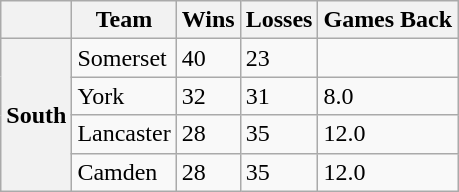<table class="wikitable">
<tr>
<th></th>
<th>Team</th>
<th>Wins</th>
<th>Losses</th>
<th>Games Back</th>
</tr>
<tr>
<th rowspan="4">South</th>
<td>Somerset</td>
<td>40</td>
<td>23</td>
<td> </td>
</tr>
<tr>
<td>York</td>
<td>32</td>
<td>31</td>
<td>8.0</td>
</tr>
<tr>
<td>Lancaster</td>
<td>28</td>
<td>35</td>
<td>12.0</td>
</tr>
<tr>
<td>Camden</td>
<td>28</td>
<td>35</td>
<td>12.0</td>
</tr>
</table>
